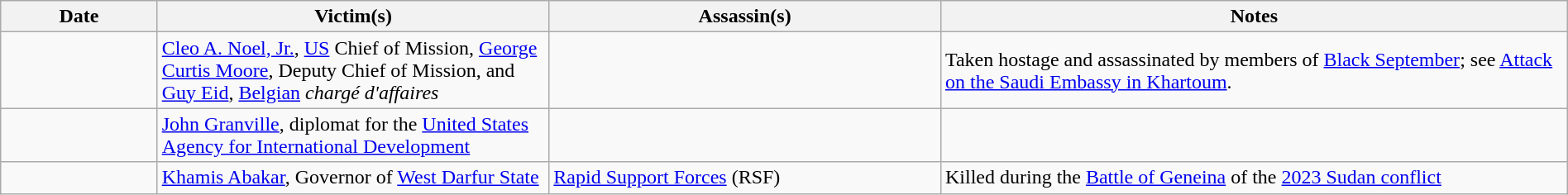<table class="wikitable sortable" style="width:100%">
<tr>
<th style="width:10%">Date</th>
<th style="width:25%">Victim(s)</th>
<th style="width:25%">Assassin(s)</th>
<th style="width:40%">Notes</th>
</tr>
<tr>
<td></td>
<td><a href='#'>Cleo A. Noel, Jr.</a>, <a href='#'>US</a> Chief of Mission, <a href='#'>George Curtis Moore</a>, Deputy Chief of Mission, and <a href='#'>Guy Eid</a>, <a href='#'>Belgian</a> <em>chargé d'affaires</em></td>
<td></td>
<td>Taken hostage and assassinated by members of <a href='#'>Black September</a>; see <a href='#'>Attack on the Saudi Embassy in Khartoum</a>.</td>
</tr>
<tr>
<td></td>
<td><a href='#'>John Granville</a>, diplomat for the <a href='#'>United States Agency for International Development</a></td>
<td></td>
<td></td>
</tr>
<tr>
<td></td>
<td><a href='#'>Khamis Abakar</a>, Governor of <a href='#'>West Darfur State</a></td>
<td><a href='#'>Rapid Support Forces</a> (RSF)</td>
<td>Killed during the <a href='#'>Battle of Geneina</a> of the <a href='#'>2023 Sudan conflict</a></td>
</tr>
</table>
